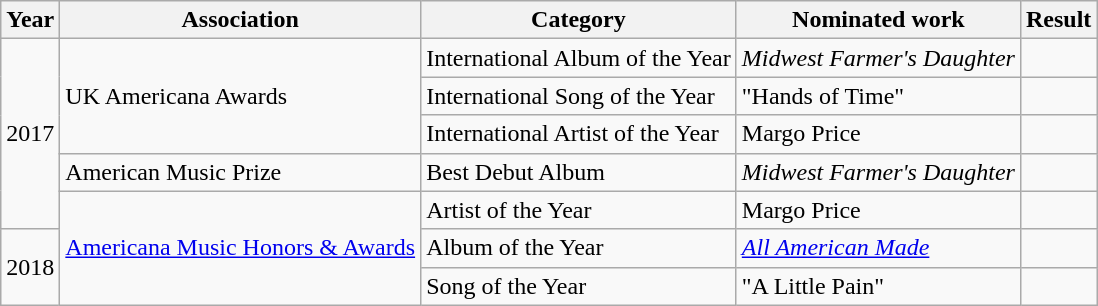<table class="wikitable">
<tr>
<th scope="col">Year</th>
<th scope="col">Association</th>
<th scope="col">Category</th>
<th scope="col">Nominated work</th>
<th scope="col">Result</th>
</tr>
<tr>
<td rowspan="5">2017</td>
<td rowspan="3">UK Americana Awards</td>
<td>International Album of the Year</td>
<td><em>Midwest Farmer's Daughter</em></td>
<td></td>
</tr>
<tr>
<td>International Song of the Year</td>
<td>"Hands of Time"</td>
<td></td>
</tr>
<tr>
<td>International Artist of the Year</td>
<td>Margo Price</td>
<td></td>
</tr>
<tr>
<td>American Music Prize</td>
<td>Best Debut Album</td>
<td><em>Midwest Farmer's Daughter</em></td>
<td></td>
</tr>
<tr>
<td rowspan=3><a href='#'>Americana Music Honors & Awards</a></td>
<td>Artist of the Year</td>
<td>Margo Price</td>
<td></td>
</tr>
<tr>
<td rowspan=2>2018</td>
<td>Album of the Year</td>
<td><em><a href='#'>All American Made</a></em></td>
<td></td>
</tr>
<tr>
<td>Song of the Year</td>
<td>"A Little Pain"</td>
<td></td>
</tr>
</table>
